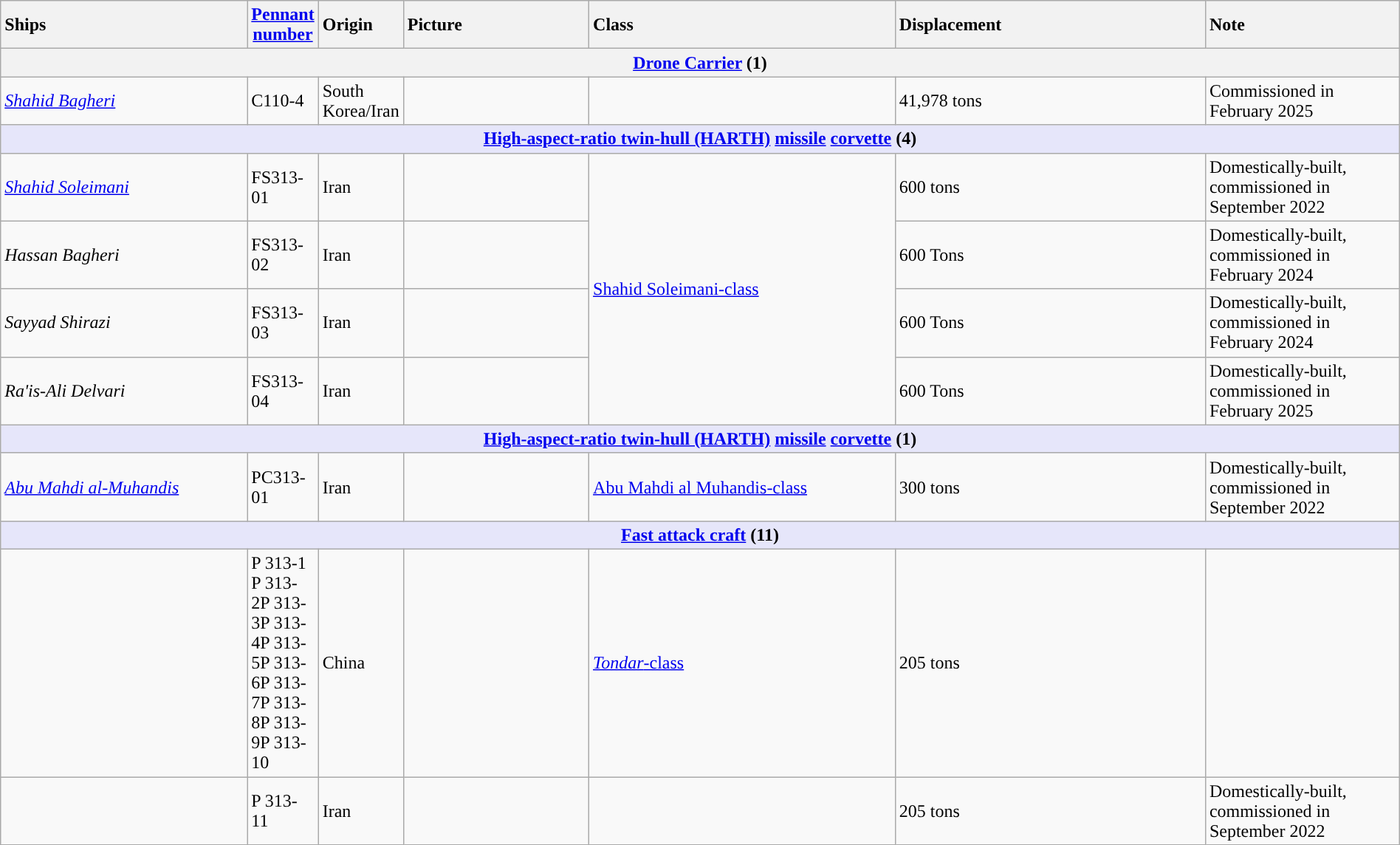<table class="wikitable" style="margin:auto; width:100%;">
<tr>
<th style="text-align:left; width:20%;">Ships</th>
<th><a href='#'>Pennant number</a></th>
<th style="text-align:left">Origin</th>
<th style="text-align:left; width:15%;">Picture</th>
<th style="text-align:left; width:25%;">Class</th>
<th style="text-align:left; width:25%;">Displacement</th>
<th style="text-align:left; width:25%;">Note</th>
</tr>
<tr>
<th colspan="7"><a href='#'>Drone Carrier</a> (1)</th>
</tr>
<tr>
<td><a href='#'><em>Shahid Bagheri</em></a></td>
<td>C110-4</td>
<td>South<br>Korea/Iran</td>
<td></td>
<td></td>
<td>41,978 tons</td>
<td>Commissioned in February 2025</td>
</tr>
<tr>
<th colspan="7" style="background: lavender;"><a href='#'>High-aspect-ratio twin-hull (HARTH)</a> <a href='#'>missile</a> <a href='#'>corvette</a> (4)</th>
</tr>
<tr>
<td><em><a href='#'>Shahid Soleimani</a></em></td>
<td>FS313-01</td>
<td>Iran</td>
<td></td>
<td rowspan="4"><a href='#'>Shahid Soleimani-class</a></td>
<td>600 tons</td>
<td>Domestically-built, commissioned in September 2022</td>
</tr>
<tr>
<td><em>Hassan Bagheri</em></td>
<td>FS313-02</td>
<td>Iran</td>
<td></td>
<td>600 Tons</td>
<td>Domestically-built, commissioned in February 2024</td>
</tr>
<tr>
<td><em>Sayyad Shirazi</em></td>
<td>FS313-03</td>
<td>Iran</td>
<td></td>
<td>600 Tons</td>
<td>Domestically-built, commissioned in February 2024</td>
</tr>
<tr>
<td><em>Ra'is-Ali Delvari</em></td>
<td>FS313-04</td>
<td>Iran</td>
<td></td>
<td>600 Tons</td>
<td>Domestically-built, commissioned in February 2025</td>
</tr>
<tr>
<th colspan="7" style="background: lavender;"><a href='#'>High-aspect-ratio twin-hull (HARTH)</a> <a href='#'>missile</a> <a href='#'>corvette</a> (1)</th>
</tr>
<tr>
<td><em><a href='#'>Abu Mahdi al-Muhandis</a></em></td>
<td>PC313-01</td>
<td>Iran</td>
<td></td>
<td><a href='#'>Abu Mahdi al Muhandis-class</a></td>
<td>300 tons</td>
<td>Domestically-built, commissioned in September 2022</td>
</tr>
<tr>
<th colspan="7" style="background: lavender;"><a href='#'>Fast attack craft</a> (11)</th>
</tr>
<tr>
<td><br></td>
<td>P 313-1<br>P 313-2P 313-3P 313-4P 313-5P 313-6P 313-7P 313-8P 313-9P 313-10</td>
<td>China</td>
<td></td>
<td><a href='#'><em>Tondar</em>-class</a></td>
<td>205 tons</td>
<td></td>
</tr>
<tr>
<td></td>
<td>P 313-11</td>
<td>Iran</td>
<td></td>
<td></td>
<td>205 tons</td>
<td>Domestically-built, commissioned in September 2022</td>
</tr>
</table>
